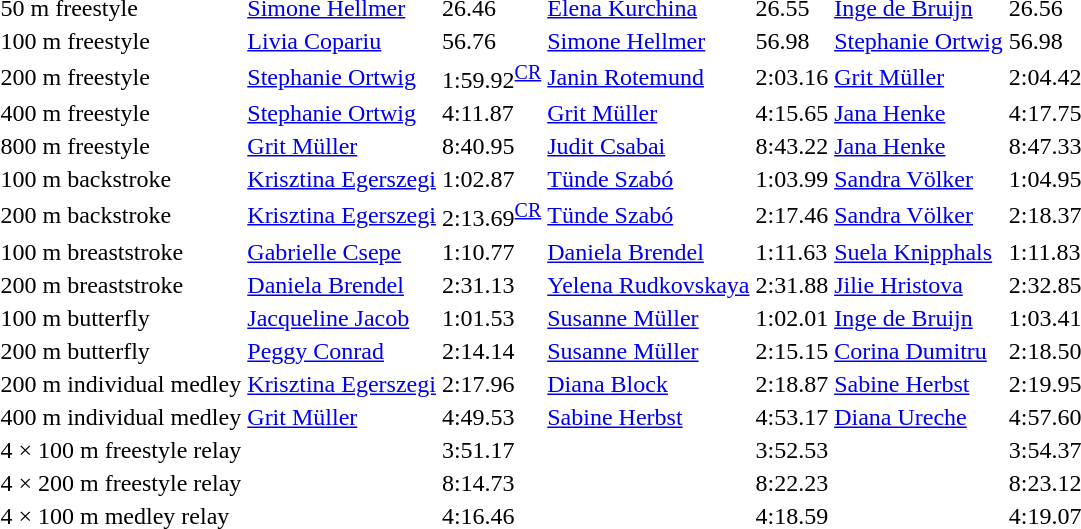<table>
<tr>
<td>50 m freestyle</td>
<td><a href='#'>Simone Hellmer</a><br><small></small></td>
<td>26.46</td>
<td><a href='#'>Elena Kurchina</a><br><small></small></td>
<td>26.55</td>
<td><a href='#'>Inge de Bruijn</a><br><small></small></td>
<td>26.56</td>
</tr>
<tr>
<td>100 m freestyle</td>
<td><a href='#'>Livia Copariu</a><br><small></small></td>
<td>56.76</td>
<td><a href='#'>Simone Hellmer</a><br><small></small></td>
<td>56.98</td>
<td><a href='#'>Stephanie Ortwig</a><br><small></small></td>
<td>56.98</td>
</tr>
<tr>
<td>200 m freestyle</td>
<td><a href='#'>Stephanie Ortwig</a><br><small></small></td>
<td>1:59.92<sup><a href='#'>CR</a></sup></td>
<td><a href='#'>Janin Rotemund</a><br><small></small></td>
<td>2:03.16</td>
<td><a href='#'>Grit Müller</a><br><small></small></td>
<td>2:04.42</td>
</tr>
<tr>
<td>400 m freestyle</td>
<td><a href='#'>Stephanie Ortwig</a><br><small></small></td>
<td>4:11.87</td>
<td><a href='#'>Grit Müller</a><br><small></small></td>
<td>4:15.65</td>
<td><a href='#'>Jana Henke</a><br><small></small></td>
<td>4:17.75</td>
</tr>
<tr>
<td>800 m freestyle</td>
<td><a href='#'>Grit Müller</a><br><small></small></td>
<td>8:40.95</td>
<td><a href='#'>Judit Csabai</a><br><small></small></td>
<td>8:43.22</td>
<td><a href='#'>Jana Henke</a><br><small></small></td>
<td>8:47.33</td>
</tr>
<tr>
<td>100 m backstroke</td>
<td><a href='#'>Krisztina Egerszegi</a><br><small></small></td>
<td>1:02.87</td>
<td><a href='#'>Tünde Szabó</a><br><small></small></td>
<td>1:03.99</td>
<td><a href='#'>Sandra Völker</a><br><small></small></td>
<td>1:04.95</td>
</tr>
<tr>
<td>200 m backstroke</td>
<td><a href='#'>Krisztina Egerszegi</a><br><small></small></td>
<td>2:13.69<sup><a href='#'>CR</a></sup></td>
<td><a href='#'>Tünde Szabó</a><br><small></small></td>
<td>2:17.46</td>
<td><a href='#'>Sandra Völker</a><br><small></small></td>
<td>2:18.37</td>
</tr>
<tr>
<td>100 m breaststroke</td>
<td><a href='#'>Gabrielle Csepe</a><br><small></small></td>
<td>1:10.77</td>
<td><a href='#'>Daniela Brendel</a><br><small></small></td>
<td>1:11.63</td>
<td><a href='#'>Suela Knipphals</a><br><small></small></td>
<td>1:11.83</td>
</tr>
<tr>
<td>200 m breaststroke</td>
<td><a href='#'>Daniela Brendel</a><br><small></small></td>
<td>2:31.13</td>
<td><a href='#'>Yelena Rudkovskaya</a><br><small></small></td>
<td>2:31.88</td>
<td><a href='#'>Jilie Hristova</a><br><small></small></td>
<td>2:32.85</td>
</tr>
<tr>
<td>100 m butterfly</td>
<td><a href='#'>Jacqueline Jacob</a><br><small></small></td>
<td>1:01.53</td>
<td><a href='#'>Susanne Müller</a><br><small></small></td>
<td>1:02.01</td>
<td><a href='#'>Inge de Bruijn</a><br><small></small></td>
<td>1:03.41</td>
</tr>
<tr>
<td>200 m butterfly</td>
<td><a href='#'>Peggy Conrad</a><br><small></small></td>
<td>2:14.14</td>
<td><a href='#'>Susanne Müller</a><br><small></small></td>
<td>2:15.15</td>
<td><a href='#'>Corina Dumitru</a><br><small></small></td>
<td>2:18.50</td>
</tr>
<tr>
<td>200 m individual medley</td>
<td><a href='#'>Krisztina Egerszegi</a><br><small></small></td>
<td>2:17.96</td>
<td><a href='#'>Diana Block</a><br><small></small></td>
<td>2:18.87</td>
<td><a href='#'>Sabine Herbst</a><br><small></small></td>
<td>2:19.95</td>
</tr>
<tr>
<td>400 m individual medley</td>
<td><a href='#'>Grit Müller</a><br><small></small></td>
<td>4:49.53</td>
<td><a href='#'>Sabine Herbst</a><br><small></small></td>
<td>4:53.17</td>
<td><a href='#'>Diana Ureche</a><br><small></small></td>
<td>4:57.60</td>
</tr>
<tr>
<td>4 × 100 m freestyle relay</td>
<td></td>
<td>3:51.17</td>
<td></td>
<td>3:52.53</td>
<td></td>
<td>3:54.37</td>
</tr>
<tr>
<td>4 × 200 m freestyle relay</td>
<td></td>
<td>8:14.73</td>
<td></td>
<td>8:22.23</td>
<td></td>
<td>8:23.12</td>
</tr>
<tr>
<td>4 × 100 m medley relay</td>
<td></td>
<td>4:16.46</td>
<td></td>
<td>4:18.59</td>
<td></td>
<td>4:19.07</td>
</tr>
</table>
